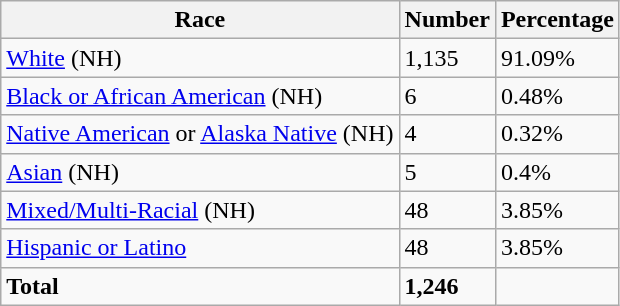<table class="wikitable">
<tr>
<th>Race</th>
<th>Number</th>
<th>Percentage</th>
</tr>
<tr>
<td><a href='#'>White</a> (NH)</td>
<td>1,135</td>
<td>91.09%</td>
</tr>
<tr>
<td><a href='#'>Black or African American</a> (NH)</td>
<td>6</td>
<td>0.48%</td>
</tr>
<tr>
<td><a href='#'>Native American</a> or <a href='#'>Alaska Native</a> (NH)</td>
<td>4</td>
<td>0.32%</td>
</tr>
<tr>
<td><a href='#'>Asian</a> (NH)</td>
<td>5</td>
<td>0.4%</td>
</tr>
<tr>
<td><a href='#'>Mixed/Multi-Racial</a> (NH)</td>
<td>48</td>
<td>3.85%</td>
</tr>
<tr>
<td><a href='#'>Hispanic or Latino</a></td>
<td>48</td>
<td>3.85%</td>
</tr>
<tr>
<td><strong>Total</strong></td>
<td><strong>1,246</strong></td>
<td></td>
</tr>
</table>
